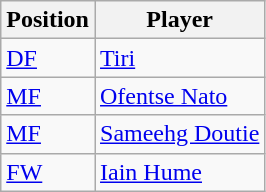<table class="wikitable sortable">
<tr>
<th>Position</th>
<th>Player</th>
</tr>
<tr>
<td><a href='#'>DF</a></td>
<td> <a href='#'>Tiri</a></td>
</tr>
<tr>
<td><a href='#'>MF</a></td>
<td> <a href='#'>Ofentse Nato</a></td>
</tr>
<tr>
<td><a href='#'>MF</a></td>
<td> <a href='#'>Sameehg Doutie</a></td>
</tr>
<tr>
<td><a href='#'>FW</a></td>
<td> <a href='#'>Iain Hume</a></td>
</tr>
</table>
